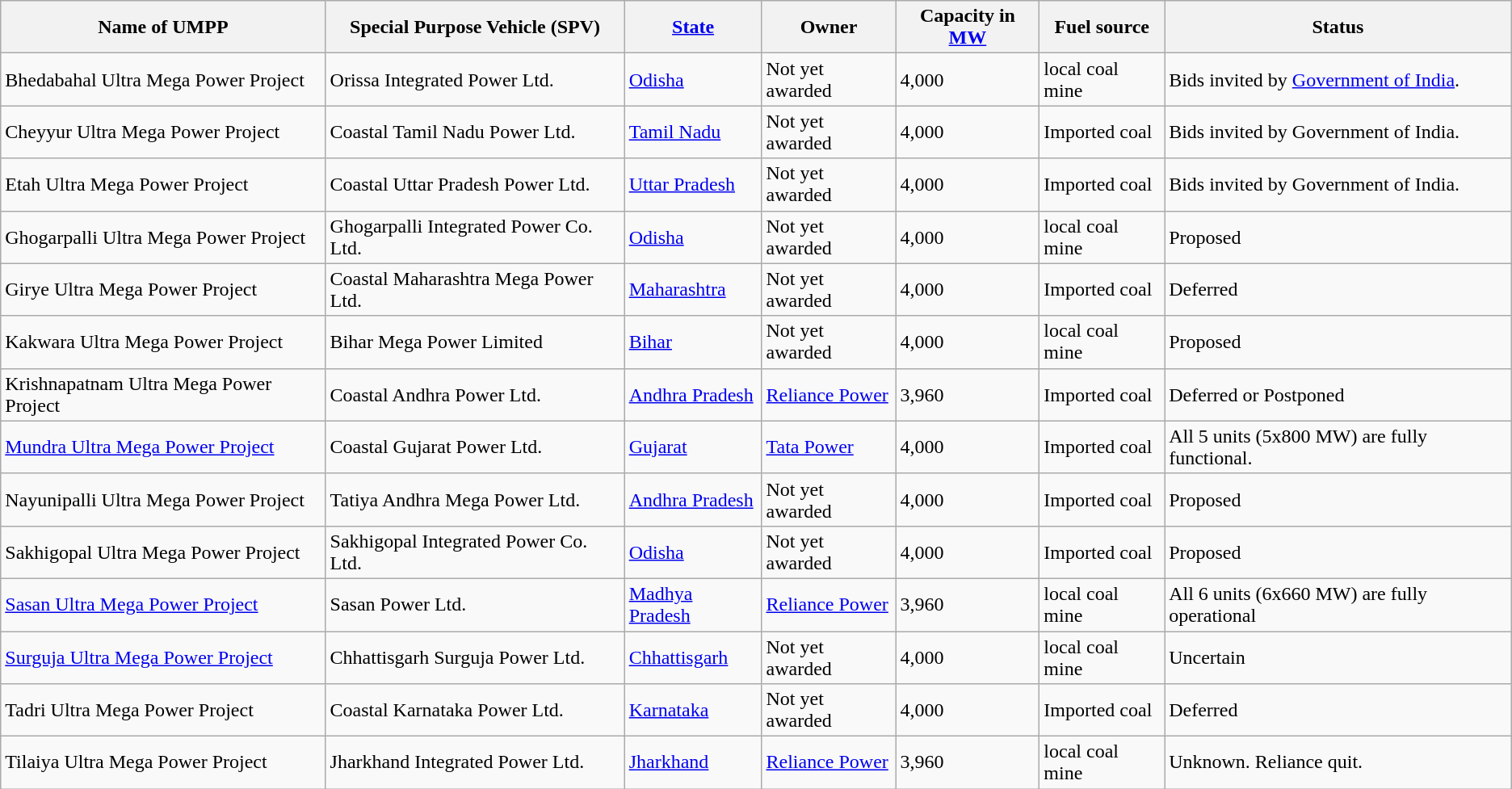<table class= "wikitable sortable">
<tr>
<th><strong>Name of UMPP</strong></th>
<th><strong>Special Purpose Vehicle (SPV)</strong></th>
<th><strong><a href='#'>State</a></strong></th>
<th><strong>Owner</strong></th>
<th><strong>Capacity in <a href='#'>MW</a></strong></th>
<th><strong>Fuel source</strong></th>
<th><strong>Status</strong></th>
</tr>
<tr>
<td>Bhedabahal Ultra Mega Power Project</td>
<td>Orissa Integrated Power Ltd.</td>
<td><a href='#'>Odisha</a></td>
<td>Not yet awarded</td>
<td>4,000</td>
<td>local coal mine</td>
<td>Bids invited by <a href='#'>Government of India</a>.</td>
</tr>
<tr>
<td>Cheyyur Ultra Mega Power Project</td>
<td>Coastal Tamil Nadu Power Ltd.</td>
<td><a href='#'>Tamil Nadu</a></td>
<td>Not yet awarded</td>
<td>4,000</td>
<td>Imported coal</td>
<td>Bids invited by Government of India.</td>
</tr>
<tr>
<td>Etah Ultra Mega Power Project</td>
<td>Coastal Uttar Pradesh Power Ltd.</td>
<td><a href='#'>Uttar Pradesh</a></td>
<td>Not yet awarded</td>
<td>4,000</td>
<td>Imported coal</td>
<td>Bids invited by Government of India.</td>
</tr>
<tr>
<td>Ghogarpalli Ultra Mega Power Project</td>
<td>Ghogarpalli Integrated Power Co. Ltd.</td>
<td><a href='#'>Odisha</a></td>
<td>Not yet awarded</td>
<td>4,000</td>
<td>local coal mine</td>
<td>Proposed</td>
</tr>
<tr>
<td>Girye Ultra Mega Power Project</td>
<td>Coastal Maharashtra Mega Power Ltd.</td>
<td><a href='#'>Maharashtra</a></td>
<td>Not yet awarded</td>
<td>4,000</td>
<td>Imported coal</td>
<td>Deferred</td>
</tr>
<tr>
<td>Kakwara Ultra Mega Power Project</td>
<td>Bihar Mega Power Limited</td>
<td><a href='#'>Bihar</a></td>
<td>Not yet awarded</td>
<td>4,000</td>
<td>local coal mine</td>
<td>Proposed</td>
</tr>
<tr>
<td>Krishnapatnam Ultra Mega Power Project</td>
<td>Coastal Andhra Power Ltd.</td>
<td><a href='#'>Andhra Pradesh</a></td>
<td><a href='#'>Reliance Power</a></td>
<td>3,960</td>
<td>Imported coal</td>
<td>Deferred or Postponed</td>
</tr>
<tr>
<td><a href='#'>Mundra Ultra Mega Power Project</a></td>
<td>Coastal Gujarat Power Ltd.</td>
<td><a href='#'>Gujarat</a></td>
<td><a href='#'>Tata Power</a></td>
<td>4,000</td>
<td>Imported coal</td>
<td>All 5 units (5x800 MW) are fully functional.</td>
</tr>
<tr>
<td>Nayunipalli Ultra Mega Power Project</td>
<td>Tatiya Andhra Mega Power Ltd.</td>
<td><a href='#'>Andhra Pradesh</a></td>
<td>Not yet awarded</td>
<td>4,000</td>
<td>Imported coal</td>
<td>Proposed</td>
</tr>
<tr>
<td>Sakhigopal Ultra Mega Power Project</td>
<td>Sakhigopal Integrated Power Co. Ltd.</td>
<td><a href='#'>Odisha</a></td>
<td>Not yet awarded</td>
<td>4,000</td>
<td>Imported coal</td>
<td>Proposed</td>
</tr>
<tr>
<td><a href='#'>Sasan Ultra Mega Power Project</a></td>
<td>Sasan Power Ltd.</td>
<td><a href='#'>Madhya Pradesh</a></td>
<td><a href='#'>Reliance Power</a></td>
<td>3,960</td>
<td>local coal mine</td>
<td>All 6 units (6x660 MW) are fully operational</td>
</tr>
<tr>
<td><a href='#'>Surguja Ultra Mega Power Project</a></td>
<td>Chhattisgarh Surguja Power Ltd.</td>
<td><a href='#'>Chhattisgarh</a></td>
<td>Not yet awarded</td>
<td>4,000</td>
<td>local coal mine</td>
<td>Uncertain</td>
</tr>
<tr>
<td>Tadri Ultra Mega Power Project</td>
<td>Coastal Karnataka Power Ltd.</td>
<td><a href='#'>Karnataka</a></td>
<td>Not yet awarded</td>
<td>4,000</td>
<td>Imported coal</td>
<td>Deferred</td>
</tr>
<tr>
<td>Tilaiya Ultra Mega Power Project</td>
<td>Jharkhand Integrated Power Ltd.</td>
<td><a href='#'>Jharkhand</a></td>
<td><a href='#'>Reliance Power</a></td>
<td>3,960</td>
<td>local coal mine</td>
<td>Unknown. Reliance quit.</td>
</tr>
</table>
